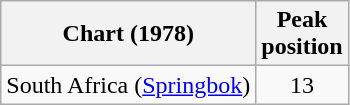<table class="wikitable">
<tr>
<th align="left">Chart (1978)</th>
<th align="left">Peak<br>position</th>
</tr>
<tr>
<td>South Africa (<a href='#'>Springbok</a>)</td>
<td style="text-align:center;">13</td>
</tr>
</table>
